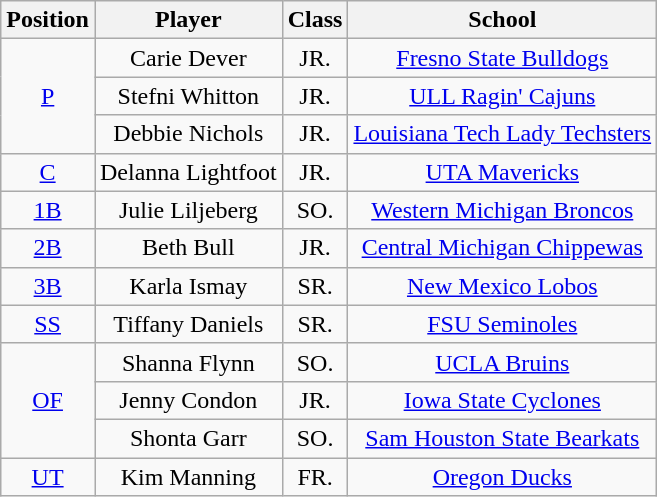<table class="wikitable">
<tr>
<th>Position</th>
<th>Player</th>
<th>Class</th>
<th>School</th>
</tr>
<tr align=center>
<td rowspan=3><a href='#'>P</a></td>
<td>Carie Dever</td>
<td>JR.</td>
<td><a href='#'>Fresno State Bulldogs</a></td>
</tr>
<tr align=center>
<td>Stefni Whitton</td>
<td>JR.</td>
<td><a href='#'>ULL Ragin' Cajuns</a></td>
</tr>
<tr align=center>
<td>Debbie Nichols</td>
<td>JR.</td>
<td><a href='#'>Louisiana Tech Lady Techsters</a></td>
</tr>
<tr align=center>
<td rowspan=1><a href='#'>C</a></td>
<td>Delanna Lightfoot</td>
<td>JR.</td>
<td><a href='#'>UTA Mavericks</a></td>
</tr>
<tr align=center>
<td rowspan=1><a href='#'>1B</a></td>
<td>Julie Liljeberg</td>
<td>SO.</td>
<td><a href='#'>Western Michigan Broncos</a></td>
</tr>
<tr align=center>
<td rowspan=1><a href='#'>2B</a></td>
<td>Beth Bull</td>
<td>JR.</td>
<td><a href='#'>Central Michigan Chippewas</a></td>
</tr>
<tr align=center>
<td rowspan=1><a href='#'>3B</a></td>
<td>Karla Ismay</td>
<td>SR.</td>
<td><a href='#'>New Mexico Lobos</a></td>
</tr>
<tr align=center>
<td rowspan=1><a href='#'>SS</a></td>
<td>Tiffany Daniels</td>
<td>SR.</td>
<td><a href='#'>FSU Seminoles</a></td>
</tr>
<tr align=center>
<td rowspan=3><a href='#'>OF</a></td>
<td>Shanna Flynn</td>
<td>SO.</td>
<td><a href='#'>UCLA Bruins</a></td>
</tr>
<tr align=center>
<td>Jenny Condon</td>
<td>JR.</td>
<td><a href='#'>Iowa State Cyclones</a></td>
</tr>
<tr align=center>
<td>Shonta Garr</td>
<td>SO.</td>
<td><a href='#'>Sam Houston State Bearkats</a></td>
</tr>
<tr align=center>
<td rowspan=1><a href='#'>UT</a></td>
<td>Kim Manning</td>
<td>FR.</td>
<td><a href='#'>Oregon Ducks</a></td>
</tr>
</table>
